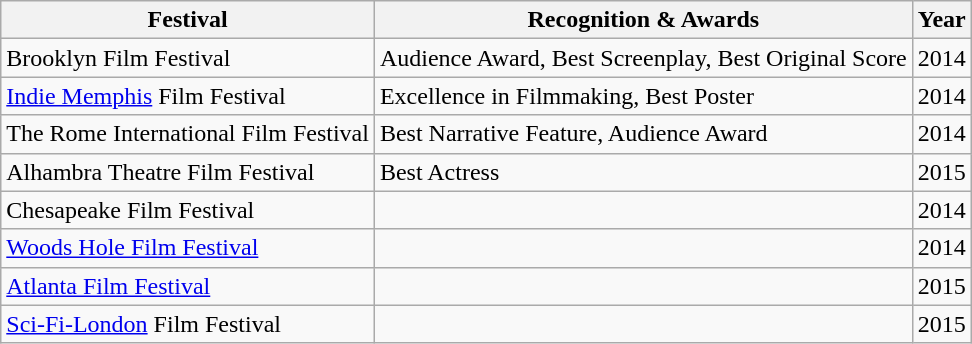<table class="wikitable">
<tr>
<th>Festival</th>
<th>Recognition & Awards</th>
<th>Year</th>
</tr>
<tr>
<td>Brooklyn Film Festival</td>
<td>Audience Award, Best Screenplay, Best Original Score</td>
<td>2014</td>
</tr>
<tr>
<td><a href='#'>Indie Memphis</a> Film Festival</td>
<td>Excellence in Filmmaking, Best Poster</td>
<td>2014</td>
</tr>
<tr>
<td>The Rome International Film Festival</td>
<td>Best Narrative Feature, Audience Award</td>
<td>2014</td>
</tr>
<tr>
<td>Alhambra Theatre Film Festival</td>
<td>Best Actress</td>
<td>2015</td>
</tr>
<tr>
<td>Chesapeake Film Festival </td>
<td></td>
<td>2014</td>
</tr>
<tr>
<td><a href='#'>Woods Hole Film Festival</a></td>
<td></td>
<td>2014</td>
</tr>
<tr>
<td><a href='#'>Atlanta Film Festival</a></td>
<td></td>
<td>2015</td>
</tr>
<tr>
<td><a href='#'>Sci-Fi-London</a> Film Festival  </td>
<td></td>
<td>2015</td>
</tr>
</table>
